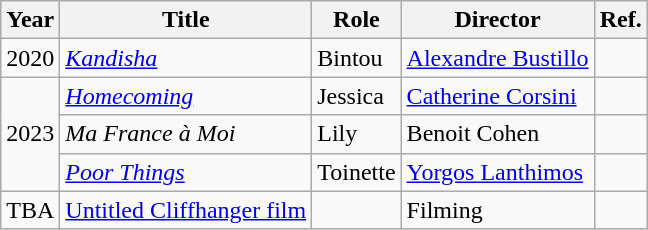<table class="wikitable plainrowheaders sortable">
<tr>
<th>Year</th>
<th>Title</th>
<th>Role</th>
<th>Director</th>
<th>Ref.</th>
</tr>
<tr>
<td>2020</td>
<td><em><a href='#'>Kandisha</a></em></td>
<td>Bintou</td>
<td><a href='#'>Alexandre Bustillo</a></td>
<td></td>
</tr>
<tr>
<td rowspan="3">2023</td>
<td><em><a href='#'>Homecoming</a></em></td>
<td>Jessica</td>
<td><a href='#'>Catherine Corsini</a></td>
<td></td>
</tr>
<tr>
<td><em>Ma France à Moi</em></td>
<td>Lily</td>
<td>Benoit Cohen</td>
<td></td>
</tr>
<tr>
<td><em><a href='#'>Poor Things</a></em></td>
<td>Toinette</td>
<td><a href='#'>Yorgos Lanthimos</a></td>
<td></td>
</tr>
<tr>
<td>TBA</td>
<td><a href='#'>Untitled Cliffhanger film</a></td>
<td></td>
<td>Filming</td>
</tr>
</table>
